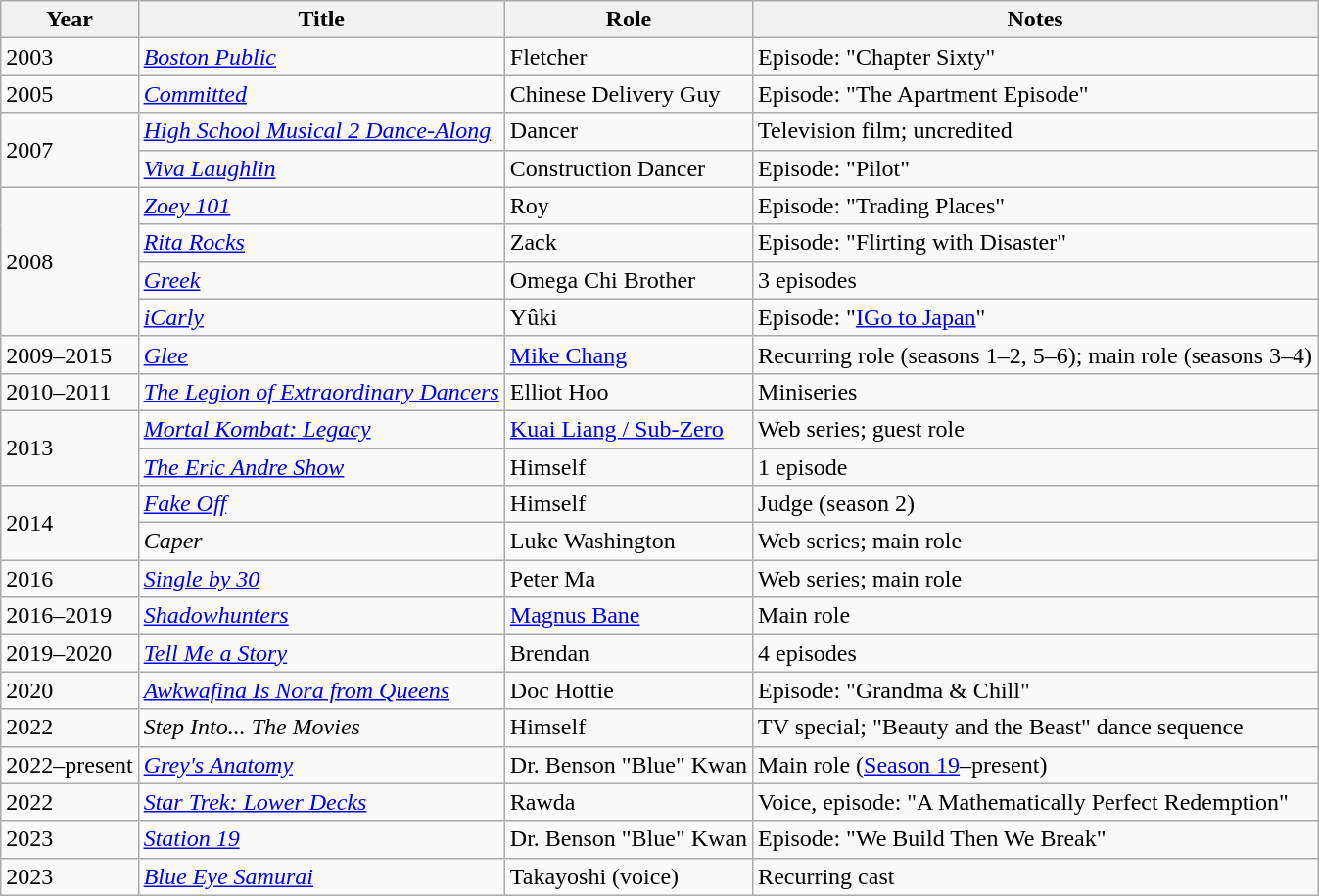<table class="wikitable sortable">
<tr>
<th>Year</th>
<th>Title</th>
<th>Role</th>
<th class="unsortable">Notes</th>
</tr>
<tr>
<td>2003</td>
<td><em><a href='#'>Boston Public</a></em></td>
<td>Fletcher</td>
<td>Episode: "Chapter Sixty"</td>
</tr>
<tr>
<td>2005</td>
<td><em><a href='#'>Committed</a></em></td>
<td>Chinese Delivery Guy</td>
<td>Episode: "The Apartment Episode"</td>
</tr>
<tr>
<td rowspan="2">2007</td>
<td><em><a href='#'>High School Musical 2 Dance-Along</a></em></td>
<td>Dancer</td>
<td>Television film; uncredited</td>
</tr>
<tr>
<td><em><a href='#'>Viva Laughlin</a></em></td>
<td>Construction Dancer</td>
<td>Episode: "Pilot"</td>
</tr>
<tr>
<td rowspan="4">2008</td>
<td><em><a href='#'>Zoey 101</a></em></td>
<td>Roy</td>
<td>Episode: "Trading Places"</td>
</tr>
<tr>
<td><em><a href='#'>Rita Rocks</a></em></td>
<td>Zack</td>
<td>Episode: "Flirting with Disaster"</td>
</tr>
<tr>
<td><em><a href='#'>Greek</a></em></td>
<td>Omega Chi Brother</td>
<td>3 episodes</td>
</tr>
<tr>
<td><em><a href='#'>iCarly</a></em></td>
<td>Yûki</td>
<td>Episode: "<a href='#'>IGo to Japan</a>"</td>
</tr>
<tr>
<td>2009–2015</td>
<td><em><a href='#'>Glee</a></em></td>
<td><a href='#'>Mike Chang</a></td>
<td>Recurring role (seasons 1–2, 5–6); main role (seasons 3–4)</td>
</tr>
<tr>
<td>2010–2011</td>
<td><em><a href='#'>The Legion of Extraordinary Dancers</a></em></td>
<td>Elliot Hoo</td>
<td>Miniseries</td>
</tr>
<tr>
<td rowspan="2">2013</td>
<td><em><a href='#'>Mortal Kombat: Legacy</a></em></td>
<td><a href='#'>Kuai Liang / Sub-Zero</a></td>
<td>Web series; guest role</td>
</tr>
<tr>
<td><em><a href='#'>The Eric Andre Show</a></em></td>
<td>Himself</td>
<td>1 episode</td>
</tr>
<tr>
<td rowspan="2">2014</td>
<td><em><a href='#'>Fake Off</a></em></td>
<td>Himself</td>
<td>Judge (season 2)</td>
</tr>
<tr>
<td><em>Caper</em></td>
<td>Luke Washington</td>
<td>Web series; main role</td>
</tr>
<tr>
<td>2016</td>
<td><em><a href='#'>Single by 30</a></em></td>
<td>Peter Ma</td>
<td>Web series; main role</td>
</tr>
<tr>
<td>2016–2019</td>
<td><em><a href='#'>Shadowhunters</a></em></td>
<td><a href='#'>Magnus Bane</a></td>
<td>Main role</td>
</tr>
<tr>
<td>2019–2020</td>
<td><em><a href='#'>Tell Me a Story</a></em></td>
<td>Brendan</td>
<td>4 episodes</td>
</tr>
<tr>
<td>2020</td>
<td><em><a href='#'>Awkwafina Is Nora from Queens</a></em></td>
<td>Doc Hottie</td>
<td>Episode: "Grandma & Chill"</td>
</tr>
<tr>
<td>2022</td>
<td><em>Step Into... The Movies</em></td>
<td>Himself</td>
<td>TV special; "Beauty and the Beast" dance sequence</td>
</tr>
<tr>
<td>2022–present</td>
<td><em><a href='#'>Grey's Anatomy</a></em></td>
<td>Dr. Benson "Blue" Kwan</td>
<td>Main role (<a href='#'>Season 19</a>–present)</td>
</tr>
<tr>
<td>2022</td>
<td><em><a href='#'>Star Trek: Lower Decks</a></em></td>
<td>Rawda</td>
<td>Voice, episode: "A Mathematically Perfect Redemption"</td>
</tr>
<tr>
<td>2023</td>
<td><em><a href='#'>Station 19</a></em></td>
<td>Dr. Benson "Blue" Kwan</td>
<td>Episode: "We Build Then We Break"</td>
</tr>
<tr>
<td>2023</td>
<td><em><a href='#'>Blue Eye Samurai</a></em></td>
<td>Takayoshi (voice)</td>
<td>Recurring cast</td>
</tr>
</table>
